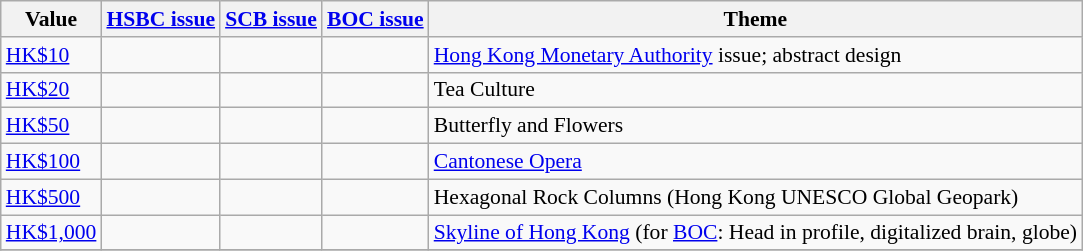<table class="wikitable" style="font-size: 90%">
<tr>
<th>Value</th>
<th><a href='#'>HSBC issue</a></th>
<th><a href='#'>SCB issue</a></th>
<th !colspan="5"><a href='#'>BOC issue</a></th>
<th>Theme</th>
</tr>
<tr>
<td><a href='#'>HK$10</a></td>
<td></td>
<td></td>
<td></td>
<td><a href='#'>Hong Kong Monetary Authority</a> issue; abstract design </td>
</tr>
<tr>
<td><a href='#'>HK$20</a></td>
<td></td>
<td></td>
<td></td>
<td>Tea Culture</td>
</tr>
<tr>
<td><a href='#'>HK$50</a></td>
<td></td>
<td></td>
<td></td>
<td>Butterfly and Flowers</td>
</tr>
<tr>
<td><a href='#'>HK$100</a></td>
<td></td>
<td></td>
<td></td>
<td><a href='#'>Cantonese Opera</a></td>
</tr>
<tr>
<td><a href='#'>HK$500</a></td>
<td></td>
<td></td>
<td></td>
<td>Hexagonal Rock Columns (Hong Kong UNESCO Global Geopark)</td>
</tr>
<tr>
<td><a href='#'>HK$1,000</a></td>
<td></td>
<td></td>
<td></td>
<td><a href='#'>Skyline of Hong Kong</a> (for <a href='#'>BOC</a>: Head in profile, digitalized brain, globe)</td>
</tr>
<tr>
</tr>
</table>
